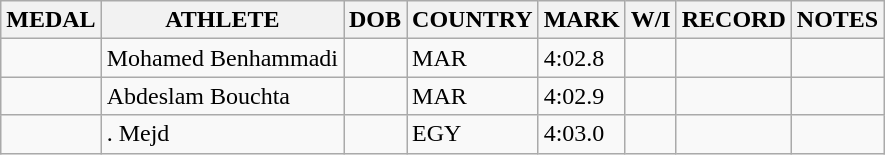<table class="wikitable">
<tr>
<th>MEDAL</th>
<th>ATHLETE</th>
<th>DOB</th>
<th>COUNTRY</th>
<th>MARK</th>
<th>W/I</th>
<th>RECORD</th>
<th>NOTES</th>
</tr>
<tr>
<td></td>
<td>Mohamed Benhammadi</td>
<td></td>
<td>MAR</td>
<td>4:02.8</td>
<td></td>
<td></td>
<td></td>
</tr>
<tr>
<td></td>
<td>Abdeslam Bouchta</td>
<td></td>
<td>MAR</td>
<td>4:02.9</td>
<td></td>
<td></td>
<td></td>
</tr>
<tr>
<td></td>
<td>. Mejd</td>
<td></td>
<td>EGY</td>
<td>4:03.0</td>
<td></td>
<td></td>
<td></td>
</tr>
</table>
